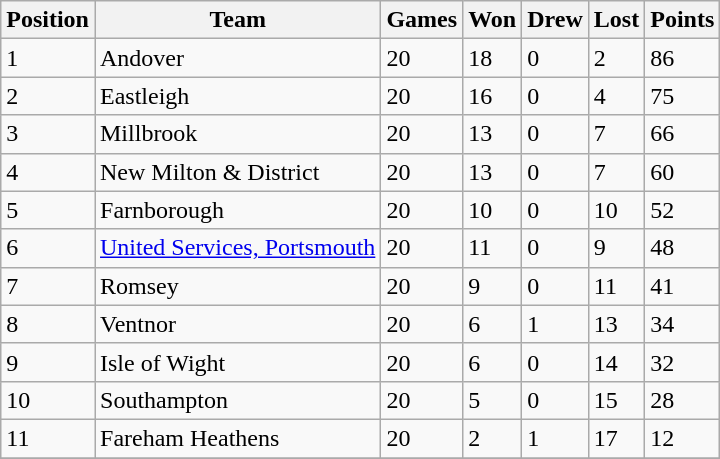<table class="wikitable">
<tr>
<th>Position</th>
<th>Team</th>
<th>Games</th>
<th>Won</th>
<th>Drew</th>
<th>Lost</th>
<th>Points</th>
</tr>
<tr>
<td>1</td>
<td>Andover</td>
<td>20</td>
<td>18</td>
<td>0</td>
<td>2</td>
<td>86</td>
</tr>
<tr>
<td>2</td>
<td>Eastleigh</td>
<td>20</td>
<td>16</td>
<td>0</td>
<td>4</td>
<td>75</td>
</tr>
<tr>
<td>3</td>
<td>Millbrook</td>
<td>20</td>
<td>13</td>
<td>0</td>
<td>7</td>
<td>66</td>
</tr>
<tr>
<td>4</td>
<td>New Milton & District</td>
<td>20</td>
<td>13</td>
<td>0</td>
<td>7</td>
<td>60</td>
</tr>
<tr>
<td>5</td>
<td>Farnborough</td>
<td>20</td>
<td>10</td>
<td>0</td>
<td>10</td>
<td>52</td>
</tr>
<tr>
<td>6</td>
<td><a href='#'>United Services, Portsmouth</a></td>
<td>20</td>
<td>11</td>
<td>0</td>
<td>9</td>
<td>48</td>
</tr>
<tr>
<td>7</td>
<td>Romsey</td>
<td>20</td>
<td>9</td>
<td>0</td>
<td>11</td>
<td>41</td>
</tr>
<tr>
<td>8</td>
<td>Ventnor</td>
<td>20</td>
<td>6</td>
<td>1</td>
<td>13</td>
<td>34</td>
</tr>
<tr>
<td>9</td>
<td>Isle of Wight</td>
<td>20</td>
<td>6</td>
<td>0</td>
<td>14</td>
<td>32</td>
</tr>
<tr>
<td>10</td>
<td>Southampton</td>
<td>20</td>
<td>5</td>
<td>0</td>
<td>15</td>
<td>28</td>
</tr>
<tr>
<td>11</td>
<td>Fareham Heathens</td>
<td>20</td>
<td>2</td>
<td>1</td>
<td>17</td>
<td>12</td>
</tr>
<tr>
</tr>
</table>
